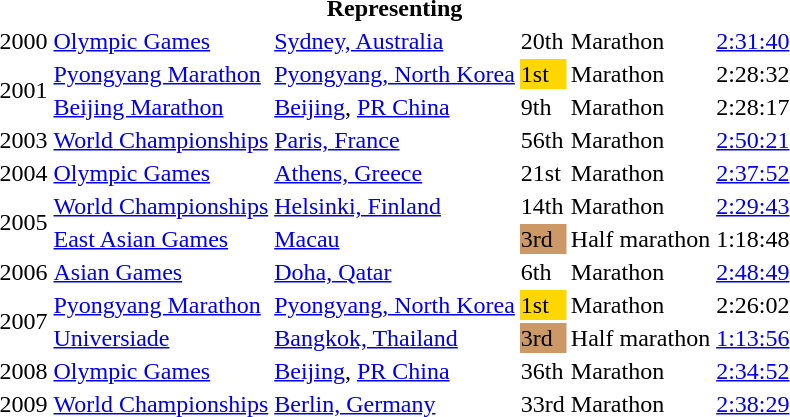<table>
<tr>
<th colspan="6">Representing </th>
</tr>
<tr>
<td>2000</td>
<td><a href='#'>Olympic Games</a></td>
<td><a href='#'>Sydney, Australia</a></td>
<td>20th</td>
<td>Marathon</td>
<td><a href='#'>2:31:40</a></td>
</tr>
<tr>
<td rowspan=2>2001</td>
<td><a href='#'>Pyongyang Marathon</a></td>
<td><a href='#'>Pyongyang, North Korea</a></td>
<td bgcolor="gold">1st</td>
<td>Marathon</td>
<td>2:28:32</td>
</tr>
<tr>
<td><a href='#'>Beijing Marathon</a></td>
<td><a href='#'>Beijing</a>, <a href='#'>PR China</a></td>
<td>9th</td>
<td>Marathon</td>
<td>2:28:17</td>
</tr>
<tr>
<td>2003</td>
<td><a href='#'>World Championships</a></td>
<td><a href='#'>Paris, France</a></td>
<td>56th</td>
<td>Marathon</td>
<td><a href='#'>2:50:21</a></td>
</tr>
<tr>
<td>2004</td>
<td><a href='#'>Olympic Games</a></td>
<td><a href='#'>Athens, Greece</a></td>
<td>21st</td>
<td>Marathon</td>
<td><a href='#'>2:37:52</a></td>
</tr>
<tr>
<td rowspan=2>2005</td>
<td><a href='#'>World Championships</a></td>
<td><a href='#'>Helsinki, Finland</a></td>
<td>14th</td>
<td>Marathon</td>
<td><a href='#'>2:29:43</a></td>
</tr>
<tr>
<td><a href='#'>East Asian Games</a></td>
<td><a href='#'>Macau</a></td>
<td bgcolor="cc9966">3rd</td>
<td>Half marathon</td>
<td>1:18:48</td>
</tr>
<tr>
<td>2006</td>
<td><a href='#'>Asian Games</a></td>
<td><a href='#'>Doha, Qatar</a></td>
<td>6th</td>
<td>Marathon</td>
<td><a href='#'>2:48:49</a></td>
</tr>
<tr>
<td rowspan=2>2007</td>
<td><a href='#'>Pyongyang Marathon</a></td>
<td><a href='#'>Pyongyang, North Korea</a></td>
<td bgcolor="gold">1st</td>
<td>Marathon</td>
<td>2:26:02</td>
</tr>
<tr>
<td><a href='#'>Universiade</a></td>
<td><a href='#'>Bangkok, Thailand</a></td>
<td bgcolor="cc9966">3rd</td>
<td>Half marathon</td>
<td><a href='#'>1:13:56</a></td>
</tr>
<tr>
<td>2008</td>
<td><a href='#'>Olympic Games</a></td>
<td><a href='#'>Beijing</a>, <a href='#'>PR China</a></td>
<td>36th</td>
<td>Marathon</td>
<td><a href='#'>2:34:52</a></td>
</tr>
<tr>
<td>2009</td>
<td><a href='#'>World Championships</a></td>
<td><a href='#'>Berlin, Germany</a></td>
<td>33rd</td>
<td>Marathon</td>
<td><a href='#'>2:38:29</a></td>
</tr>
</table>
